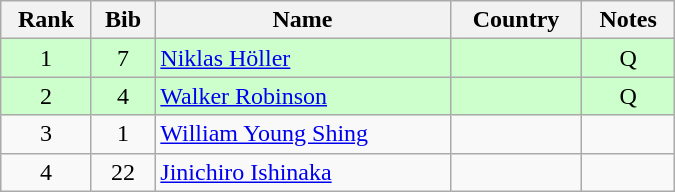<table class="wikitable" style="text-align:center; width:450px">
<tr>
<th>Rank</th>
<th>Bib</th>
<th>Name</th>
<th>Country</th>
<th>Notes</th>
</tr>
<tr bgcolor=ccffcc>
<td>1</td>
<td>7</td>
<td align=left><a href='#'>Niklas Höller</a></td>
<td align=left></td>
<td>Q</td>
</tr>
<tr bgcolor=ccffcc>
<td>2</td>
<td>4</td>
<td align=left><a href='#'>Walker Robinson</a></td>
<td align=left></td>
<td>Q</td>
</tr>
<tr>
<td>3</td>
<td>1</td>
<td align=left><a href='#'>William Young Shing</a></td>
<td align=left></td>
<td></td>
</tr>
<tr>
<td>4</td>
<td>22</td>
<td align=left><a href='#'>Jinichiro Ishinaka</a></td>
<td align=left></td>
<td></td>
</tr>
</table>
